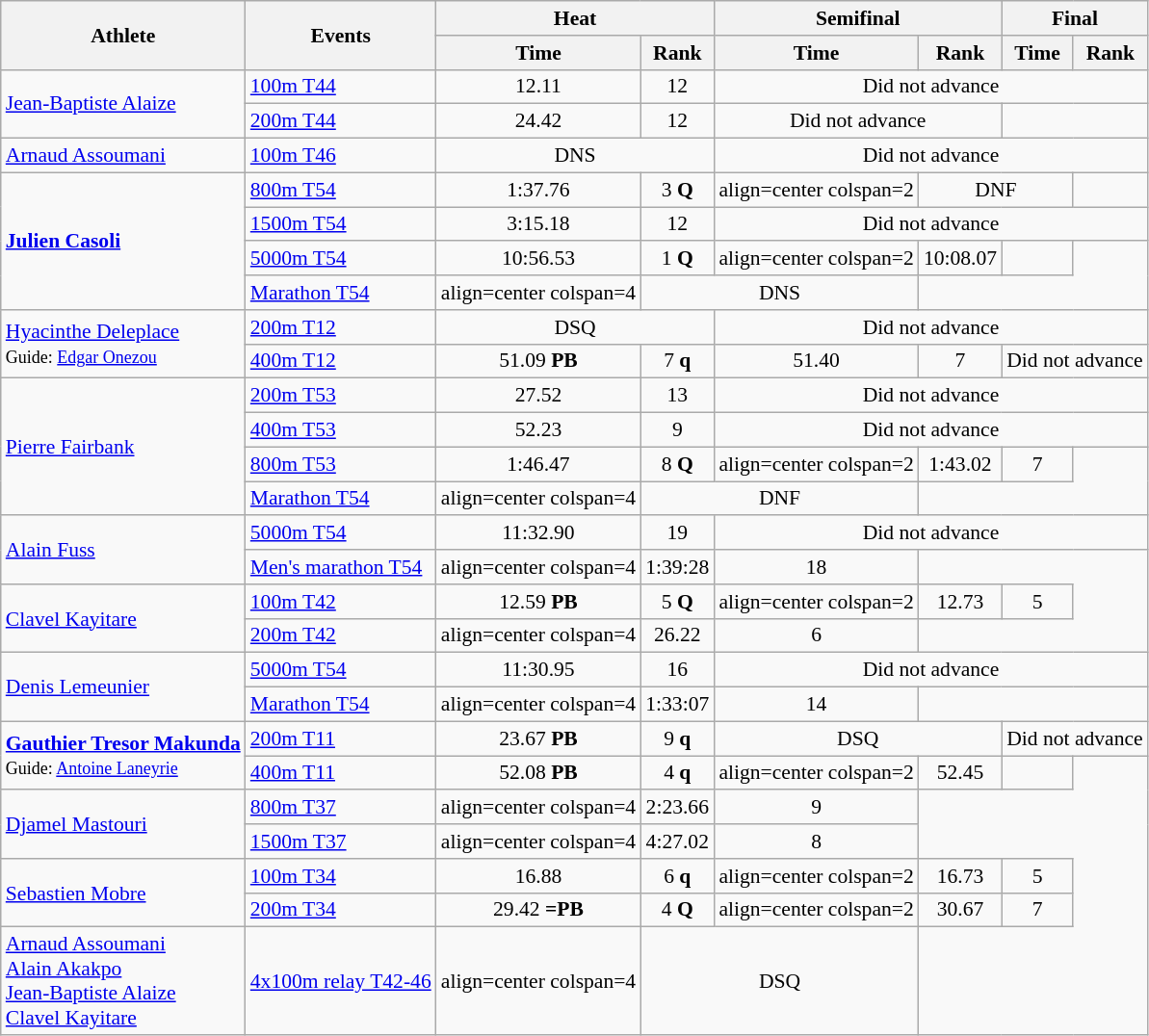<table class=wikitable style="font-size:90%">
<tr>
<th rowspan="2">Athlete</th>
<th rowspan="2">Events</th>
<th colspan="2">Heat</th>
<th colspan="2">Semifinal</th>
<th colspan="2">Final</th>
</tr>
<tr>
<th>Time</th>
<th>Rank</th>
<th>Time</th>
<th>Rank</th>
<th>Time</th>
<th>Rank</th>
</tr>
<tr>
<td align=left rowspan=2><a href='#'>Jean-Baptiste Alaize</a></td>
<td align=left><a href='#'>100m T44</a></td>
<td align=center>12.11</td>
<td align=center>12</td>
<td align=center colspan=4>Did not advance</td>
</tr>
<tr>
<td align=left><a href='#'>200m T44</a></td>
<td align=center>24.42</td>
<td align=center>12</td>
<td align=center colspan=2>Did not advance</td>
</tr>
<tr>
<td align=left><a href='#'>Arnaud Assoumani</a></td>
<td align=left><a href='#'>100m T46</a></td>
<td align=center colspan=2>DNS</td>
<td align=center colspan=4>Did not advance</td>
</tr>
<tr>
<td align=left rowspan=4><strong><a href='#'>Julien Casoli</a></strong></td>
<td align=left><a href='#'>800m T54</a></td>
<td align=center>1:37.76</td>
<td align=center>3 <strong>Q</strong></td>
<td>align=center colspan=2 </td>
<td align=center colspan=2>DNF</td>
</tr>
<tr>
<td align=left><a href='#'>1500m T54</a></td>
<td align=center>3:15.18</td>
<td align=center>12</td>
<td align=center colspan=4>Did not advance</td>
</tr>
<tr>
<td align=left><a href='#'>5000m T54</a></td>
<td align=center>10:56.53</td>
<td align=center>1 <strong>Q</strong></td>
<td>align=center colspan=2 </td>
<td align=center>10:08.07</td>
<td align=center></td>
</tr>
<tr>
<td align=left><a href='#'>Marathon T54</a></td>
<td>align=center colspan=4 </td>
<td align=center colspan=2>DNS</td>
</tr>
<tr>
<td align=left rowspan=2><a href='#'>Hyacinthe Deleplace</a><br><small>Guide: <a href='#'>Edgar Onezou</a></small></td>
<td align=left><a href='#'>200m T12</a></td>
<td align=center colspan=2>DSQ</td>
<td align=center colspan=4>Did not advance</td>
</tr>
<tr>
<td align=left><a href='#'>400m T12</a></td>
<td align=center>51.09 <strong>PB</strong></td>
<td align=center>7 <strong>q</strong></td>
<td align=center>51.40</td>
<td align=center>7</td>
<td align=center colspan=2>Did not advance</td>
</tr>
<tr>
<td align=left rowspan=4><a href='#'>Pierre Fairbank</a></td>
<td align=left><a href='#'>200m T53</a></td>
<td align=center>27.52</td>
<td align=center>13</td>
<td align=center colspan=4>Did not advance</td>
</tr>
<tr>
<td align=left><a href='#'>400m T53</a></td>
<td align=center>52.23</td>
<td align=center>9</td>
<td align=center colspan=4>Did not advance</td>
</tr>
<tr>
<td align=left><a href='#'>800m T53</a></td>
<td align=center>1:46.47</td>
<td align=center>8 <strong>Q</strong></td>
<td>align=center colspan=2 </td>
<td align=center>1:43.02</td>
<td align=center>7</td>
</tr>
<tr>
<td align=left><a href='#'>Marathon T54</a></td>
<td>align=center colspan=4 </td>
<td align=center colspan=2>DNF</td>
</tr>
<tr>
<td align=left rowspan=2><a href='#'>Alain Fuss</a></td>
<td align=left><a href='#'>5000m T54</a></td>
<td align=center>11:32.90</td>
<td align=center>19</td>
<td align=center colspan=4>Did not advance</td>
</tr>
<tr>
<td align=left><a href='#'>Men's marathon T54</a></td>
<td>align=center colspan=4 </td>
<td align=center>1:39:28</td>
<td align=center>18</td>
</tr>
<tr>
<td align=left rowspan=2><a href='#'>Clavel Kayitare</a></td>
<td align=left><a href='#'>100m T42</a></td>
<td align=center>12.59 <strong>PB</strong></td>
<td align=center>5 <strong>Q</strong></td>
<td>align=center colspan=2 </td>
<td align=center>12.73</td>
<td align=center>5</td>
</tr>
<tr>
<td align=left><a href='#'>200m T42</a></td>
<td>align=center colspan=4 </td>
<td align=center>26.22</td>
<td align=center>6</td>
</tr>
<tr>
<td align=left rowspan=2><a href='#'>Denis Lemeunier</a></td>
<td align=left><a href='#'>5000m T54</a></td>
<td align=center>11:30.95</td>
<td align=center>16</td>
<td align=center colspan=4>Did not advance</td>
</tr>
<tr>
<td align=left><a href='#'>Marathon T54</a></td>
<td>align=center colspan=4 </td>
<td align=center>1:33:07</td>
<td align=center>14</td>
</tr>
<tr>
<td align=left rowspan=2><strong><a href='#'>Gauthier Tresor Makunda</a></strong><br><small>Guide: <a href='#'>Antoine Laneyrie</a></small></td>
<td align=left><a href='#'>200m T11</a></td>
<td align=center>23.67 <strong>PB</strong></td>
<td align=center>9 <strong>q</strong></td>
<td align=center colspan=2>DSQ</td>
<td align=center colspan=2>Did not advance</td>
</tr>
<tr>
<td align=left><a href='#'>400m T11</a></td>
<td align=center>52.08 <strong>PB</strong></td>
<td align=center>4 <strong>q</strong></td>
<td>align=center colspan=2 </td>
<td align=center>52.45</td>
<td align=center></td>
</tr>
<tr a>
<td align=left rowspan=2><a href='#'>Djamel Mastouri</a></td>
<td align=left><a href='#'>800m T37</a></td>
<td>align=center colspan=4 </td>
<td align=center>2:23.66</td>
<td align=center>9</td>
</tr>
<tr>
<td align=left><a href='#'>1500m T37</a></td>
<td>align=center colspan=4 </td>
<td align=center>4:27.02</td>
<td align=center>8</td>
</tr>
<tr>
<td align=left rowspan=2><a href='#'>Sebastien Mobre</a></td>
<td align=left><a href='#'>100m T34</a></td>
<td align=center>16.88</td>
<td align=center>6 <strong>q</strong></td>
<td>align=center colspan=2 </td>
<td align=center>16.73</td>
<td align=center>5</td>
</tr>
<tr>
<td align=left><a href='#'>200m T34</a></td>
<td align=center>29.42 <strong>=PB</strong></td>
<td align=center>4 <strong>Q</strong></td>
<td>align=center colspan=2 </td>
<td align=center>30.67</td>
<td align=center>7</td>
</tr>
<tr>
<td align=left><a href='#'>Arnaud Assoumani</a><br> <a href='#'>Alain Akakpo</a><br> <a href='#'>Jean-Baptiste Alaize</a><br> <a href='#'>Clavel Kayitare</a></td>
<td align=left><a href='#'>4x100m relay T42-46</a></td>
<td>align=center colspan=4 </td>
<td align=center colspan=2>DSQ</td>
</tr>
</table>
